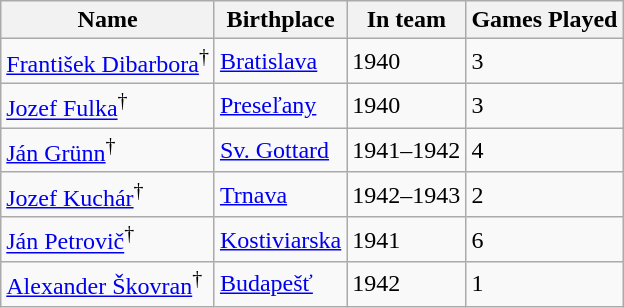<table class="wikitable sortable" style="text-align:left;">
<tr>
<th>Name</th>
<th>Birthplace</th>
<th>In team</th>
<th>Games Played</th>
</tr>
<tr>
<td><a href='#'>František Dibarbora</a><sup>†</sup></td>
<td><a href='#'>Bratislava</a></td>
<td>1940</td>
<td>3</td>
</tr>
<tr>
<td><a href='#'>Jozef Fulka</a><sup>†</sup></td>
<td><a href='#'>Preseľany</a></td>
<td>1940</td>
<td>3</td>
</tr>
<tr>
<td><a href='#'>Ján Grünn</a><sup>†</sup></td>
<td><a href='#'>Sv. Gottard</a></td>
<td>1941–1942</td>
<td>4</td>
</tr>
<tr>
<td><a href='#'>Jozef Kuchár</a><sup>†</sup></td>
<td><a href='#'>Trnava</a></td>
<td>1942–1943</td>
<td>2</td>
</tr>
<tr>
<td><a href='#'>Ján Petrovič</a><sup>†</sup></td>
<td><a href='#'>Kostiviarska</a></td>
<td>1941</td>
<td>6</td>
</tr>
<tr>
<td><a href='#'>Alexander Škovran</a><sup>†</sup></td>
<td><a href='#'>Budapešť</a></td>
<td>1942</td>
<td>1</td>
</tr>
</table>
